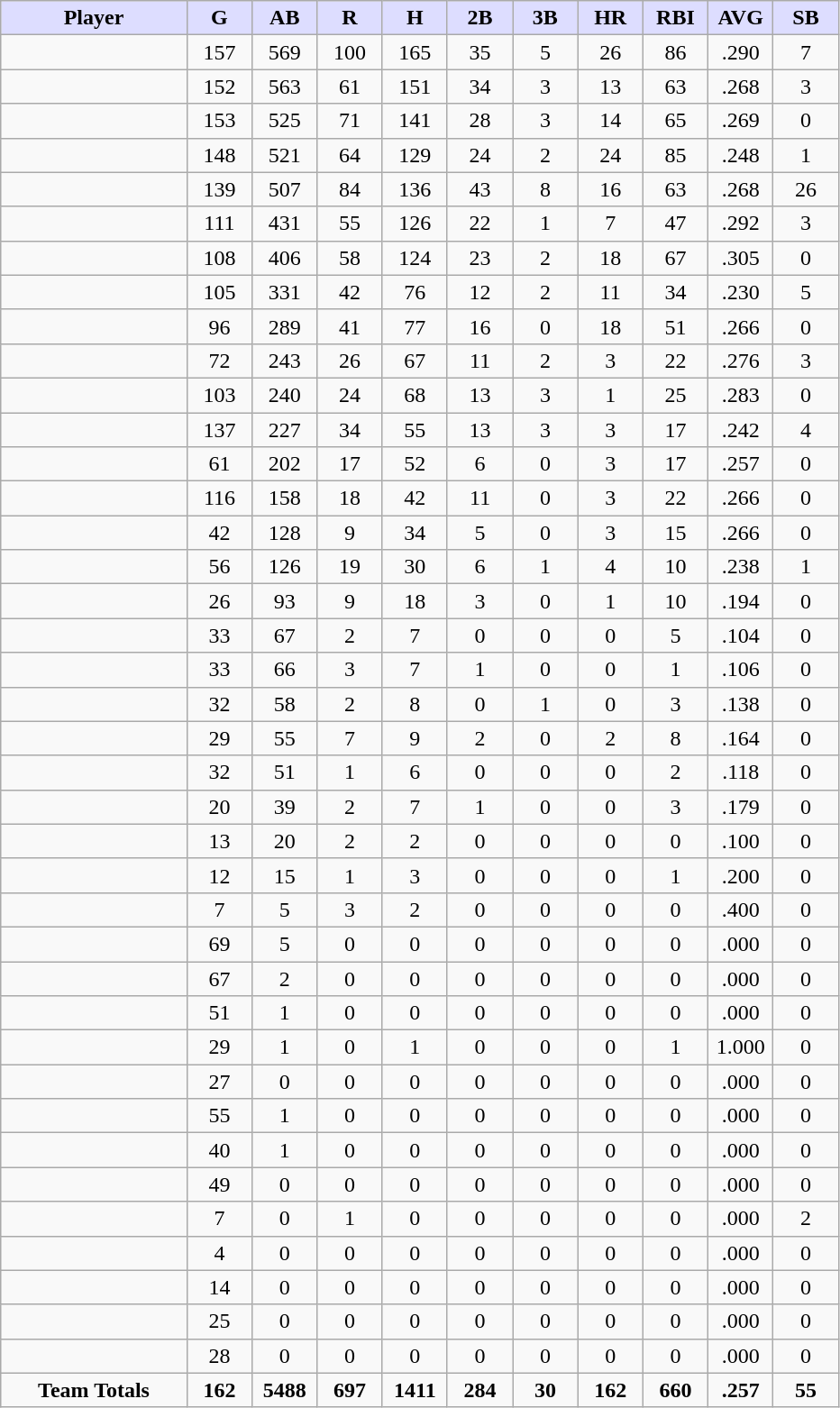<table class="wikitable sortable" style="text-align:center; border:1px; cellpadding:2; cellspacing:0;">
<tr>
<th style="background:#ddf; width:20%;">Player</th>
<th style="background:#ddf; width:7%;">G</th>
<th style="background:#ddf; width:7%;">AB</th>
<th style="background:#ddf; width:7%;">R</th>
<th style="background:#ddf; width:7%;">H</th>
<th style="background:#ddf; width:7%;">2B</th>
<th style="background:#ddf; width:7%;">3B</th>
<th style="background:#ddf; width:7%;">HR</th>
<th style="background:#ddf; width:7%;">RBI</th>
<th style="background:#ddf; width:7%;">AVG</th>
<th style="background:#ddf; width:7%;">SB</th>
</tr>
<tr>
<td></td>
<td>157</td>
<td>569</td>
<td>100</td>
<td>165</td>
<td>35</td>
<td>5</td>
<td>26</td>
<td>86</td>
<td>.290</td>
<td>7</td>
</tr>
<tr>
<td></td>
<td>152</td>
<td>563</td>
<td>61</td>
<td>151</td>
<td>34</td>
<td>3</td>
<td>13</td>
<td>63</td>
<td>.268</td>
<td>3</td>
</tr>
<tr>
<td></td>
<td>153</td>
<td>525</td>
<td>71</td>
<td>141</td>
<td>28</td>
<td>3</td>
<td>14</td>
<td>65</td>
<td>.269</td>
<td>0</td>
</tr>
<tr>
<td></td>
<td>148</td>
<td>521</td>
<td>64</td>
<td>129</td>
<td>24</td>
<td>2</td>
<td>24</td>
<td>85</td>
<td>.248</td>
<td>1</td>
</tr>
<tr>
<td></td>
<td>139</td>
<td>507</td>
<td>84</td>
<td>136</td>
<td>43</td>
<td>8</td>
<td>16</td>
<td>63</td>
<td>.268</td>
<td>26</td>
</tr>
<tr>
<td></td>
<td>111</td>
<td>431</td>
<td>55</td>
<td>126</td>
<td>22</td>
<td>1</td>
<td>7</td>
<td>47</td>
<td>.292</td>
<td>3</td>
</tr>
<tr>
<td></td>
<td>108</td>
<td>406</td>
<td>58</td>
<td>124</td>
<td>23</td>
<td>2</td>
<td>18</td>
<td>67</td>
<td>.305</td>
<td>0</td>
</tr>
<tr>
<td></td>
<td>105</td>
<td>331</td>
<td>42</td>
<td>76</td>
<td>12</td>
<td>2</td>
<td>11</td>
<td>34</td>
<td>.230</td>
<td>5</td>
</tr>
<tr>
<td></td>
<td>96</td>
<td>289</td>
<td>41</td>
<td>77</td>
<td>16</td>
<td>0</td>
<td>18</td>
<td>51</td>
<td>.266</td>
<td>0</td>
</tr>
<tr>
<td></td>
<td>72</td>
<td>243</td>
<td>26</td>
<td>67</td>
<td>11</td>
<td>2</td>
<td>3</td>
<td>22</td>
<td>.276</td>
<td>3</td>
</tr>
<tr>
<td></td>
<td>103</td>
<td>240</td>
<td>24</td>
<td>68</td>
<td>13</td>
<td>3</td>
<td>1</td>
<td>25</td>
<td>.283</td>
<td>0</td>
</tr>
<tr>
<td></td>
<td>137</td>
<td>227</td>
<td>34</td>
<td>55</td>
<td>13</td>
<td>3</td>
<td>3</td>
<td>17</td>
<td>.242</td>
<td>4</td>
</tr>
<tr>
<td></td>
<td>61</td>
<td>202</td>
<td>17</td>
<td>52</td>
<td>6</td>
<td>0</td>
<td>3</td>
<td>17</td>
<td>.257</td>
<td>0</td>
</tr>
<tr>
<td></td>
<td>116</td>
<td>158</td>
<td>18</td>
<td>42</td>
<td>11</td>
<td>0</td>
<td>3</td>
<td>22</td>
<td>.266</td>
<td>0</td>
</tr>
<tr>
<td></td>
<td>42</td>
<td>128</td>
<td>9</td>
<td>34</td>
<td>5</td>
<td>0</td>
<td>3</td>
<td>15</td>
<td>.266</td>
<td>0</td>
</tr>
<tr>
<td></td>
<td>56</td>
<td>126</td>
<td>19</td>
<td>30</td>
<td>6</td>
<td>1</td>
<td>4</td>
<td>10</td>
<td>.238</td>
<td>1</td>
</tr>
<tr>
<td></td>
<td>26</td>
<td>93</td>
<td>9</td>
<td>18</td>
<td>3</td>
<td>0</td>
<td>1</td>
<td>10</td>
<td>.194</td>
<td>0</td>
</tr>
<tr>
<td></td>
<td>33</td>
<td>67</td>
<td>2</td>
<td>7</td>
<td>0</td>
<td>0</td>
<td>0</td>
<td>5</td>
<td>.104</td>
<td>0</td>
</tr>
<tr>
<td></td>
<td>33</td>
<td>66</td>
<td>3</td>
<td>7</td>
<td>1</td>
<td>0</td>
<td>0</td>
<td>1</td>
<td>.106</td>
<td>0</td>
</tr>
<tr>
<td></td>
<td>32</td>
<td>58</td>
<td>2</td>
<td>8</td>
<td>0</td>
<td>1</td>
<td>0</td>
<td>3</td>
<td>.138</td>
<td>0</td>
</tr>
<tr>
<td></td>
<td>29</td>
<td>55</td>
<td>7</td>
<td>9</td>
<td>2</td>
<td>0</td>
<td>2</td>
<td>8</td>
<td>.164</td>
<td>0</td>
</tr>
<tr>
<td></td>
<td>32</td>
<td>51</td>
<td>1</td>
<td>6</td>
<td>0</td>
<td>0</td>
<td>0</td>
<td>2</td>
<td>.118</td>
<td>0</td>
</tr>
<tr>
<td></td>
<td>20</td>
<td>39</td>
<td>2</td>
<td>7</td>
<td>1</td>
<td>0</td>
<td>0</td>
<td>3</td>
<td>.179</td>
<td>0</td>
</tr>
<tr>
<td></td>
<td>13</td>
<td>20</td>
<td>2</td>
<td>2</td>
<td>0</td>
<td>0</td>
<td>0</td>
<td>0</td>
<td>.100</td>
<td>0</td>
</tr>
<tr>
<td></td>
<td>12</td>
<td>15</td>
<td>1</td>
<td>3</td>
<td>0</td>
<td>0</td>
<td>0</td>
<td>1</td>
<td>.200</td>
<td>0</td>
</tr>
<tr>
<td></td>
<td>7</td>
<td>5</td>
<td>3</td>
<td>2</td>
<td>0</td>
<td>0</td>
<td>0</td>
<td>0</td>
<td>.400</td>
<td>0</td>
</tr>
<tr>
<td></td>
<td>69</td>
<td>5</td>
<td>0</td>
<td>0</td>
<td>0</td>
<td>0</td>
<td>0</td>
<td>0</td>
<td>.000</td>
<td>0</td>
</tr>
<tr>
<td></td>
<td>67</td>
<td>2</td>
<td>0</td>
<td>0</td>
<td>0</td>
<td>0</td>
<td>0</td>
<td>0</td>
<td>.000</td>
<td>0</td>
</tr>
<tr>
<td></td>
<td>51</td>
<td>1</td>
<td>0</td>
<td>0</td>
<td>0</td>
<td>0</td>
<td>0</td>
<td>0</td>
<td>.000</td>
<td>0</td>
</tr>
<tr>
<td></td>
<td>29</td>
<td>1</td>
<td>0</td>
<td>1</td>
<td>0</td>
<td>0</td>
<td>0</td>
<td>1</td>
<td>1.000</td>
<td>0</td>
</tr>
<tr>
<td></td>
<td>27</td>
<td>0</td>
<td>0</td>
<td>0</td>
<td>0</td>
<td>0</td>
<td>0</td>
<td>0</td>
<td>.000</td>
<td>0</td>
</tr>
<tr>
<td></td>
<td>55</td>
<td>1</td>
<td>0</td>
<td>0</td>
<td>0</td>
<td>0</td>
<td>0</td>
<td>0</td>
<td>.000</td>
<td>0</td>
</tr>
<tr>
<td></td>
<td>40</td>
<td>1</td>
<td>0</td>
<td>0</td>
<td>0</td>
<td>0</td>
<td>0</td>
<td>0</td>
<td>.000</td>
<td>0</td>
</tr>
<tr>
<td></td>
<td>49</td>
<td>0</td>
<td>0</td>
<td>0</td>
<td>0</td>
<td>0</td>
<td>0</td>
<td>0</td>
<td>.000</td>
<td>0</td>
</tr>
<tr>
<td></td>
<td>7</td>
<td>0</td>
<td>1</td>
<td>0</td>
<td>0</td>
<td>0</td>
<td>0</td>
<td>0</td>
<td>.000</td>
<td>2</td>
</tr>
<tr>
<td></td>
<td>4</td>
<td>0</td>
<td>0</td>
<td>0</td>
<td>0</td>
<td>0</td>
<td>0</td>
<td>0</td>
<td>.000</td>
<td>0</td>
</tr>
<tr>
<td></td>
<td>14</td>
<td>0</td>
<td>0</td>
<td>0</td>
<td>0</td>
<td>0</td>
<td>0</td>
<td>0</td>
<td>.000</td>
<td>0</td>
</tr>
<tr>
<td></td>
<td>25</td>
<td>0</td>
<td>0</td>
<td>0</td>
<td>0</td>
<td>0</td>
<td>0</td>
<td>0</td>
<td>.000</td>
<td>0</td>
</tr>
<tr>
<td></td>
<td>28</td>
<td>0</td>
<td>0</td>
<td>0</td>
<td>0</td>
<td>0</td>
<td>0</td>
<td>0</td>
<td>.000</td>
<td>0</td>
</tr>
<tr>
<td><strong>Team Totals</strong></td>
<td><strong>162</strong></td>
<td><strong>5488</strong></td>
<td><strong>697</strong></td>
<td><strong>1411</strong></td>
<td><strong>284</strong></td>
<td><strong>30</strong></td>
<td><strong>162</strong></td>
<td><strong>660</strong></td>
<td><strong>.257</strong></td>
<td><strong>55</strong></td>
</tr>
</table>
